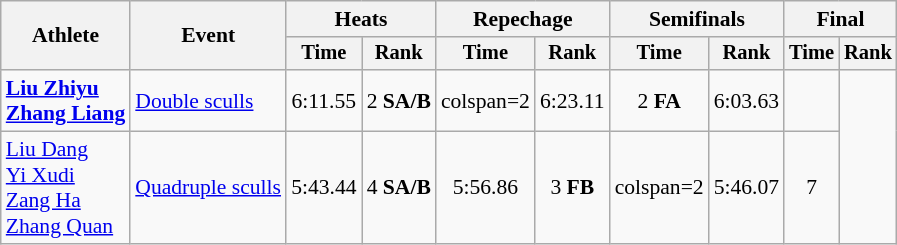<table class="wikitable" style="font-size:90%">
<tr>
<th rowspan="2">Athlete</th>
<th rowspan="2">Event</th>
<th colspan="2">Heats</th>
<th colspan="2">Repechage</th>
<th colspan="2">Semifinals</th>
<th colspan="2">Final</th>
</tr>
<tr style="font-size:95%">
<th>Time</th>
<th>Rank</th>
<th>Time</th>
<th>Rank</th>
<th>Time</th>
<th>Rank</th>
<th>Time</th>
<th>Rank</th>
</tr>
<tr align=center>
<td align=left><strong><a href='#'>Liu Zhiyu</a><br><a href='#'>Zhang Liang</a></strong></td>
<td align=left><a href='#'>Double sculls</a></td>
<td>6:11.55</td>
<td>2 <strong>SA/B</strong></td>
<td>colspan=2 </td>
<td>6:23.11</td>
<td>2 <strong>FA</strong></td>
<td>6:03.63</td>
<td></td>
</tr>
<tr align=center>
<td align=left><a href='#'>Liu Dang</a><br><a href='#'>Yi Xudi</a><br><a href='#'>Zang Ha</a><br><a href='#'>Zhang Quan</a></td>
<td align=left><a href='#'>Quadruple sculls</a></td>
<td>5:43.44</td>
<td>4 <strong>SA/B</strong></td>
<td>5:56.86</td>
<td>3 <strong>FB</strong></td>
<td>colspan=2 </td>
<td>5:46.07</td>
<td>7</td>
</tr>
</table>
